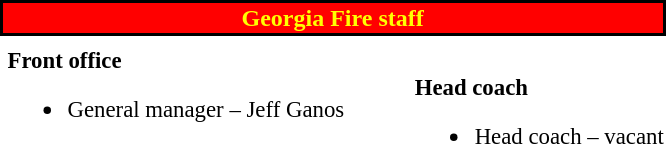<table class="toccolours" style="text-align: left;">
<tr>
<th colspan="7" style="background:red; color:yellow; text-align: center; border:2px solid black;"><strong>Georgia Fire staff</strong></th>
</tr>
<tr>
<td colspan=7 align="right"></td>
</tr>
<tr>
<td valign="top"></td>
<td style="font-size: 95%;" valign="top"><strong>Front office</strong><br><ul><li>General manager – Jeff Ganos</li></ul></td>
<td width="35"> </td>
<td valign="top"></td>
<td style="font-size: 95%;" valign="top"><br><strong>Head coach</strong><ul><li>Head coach – vacant</li></ul></td>
</tr>
</table>
